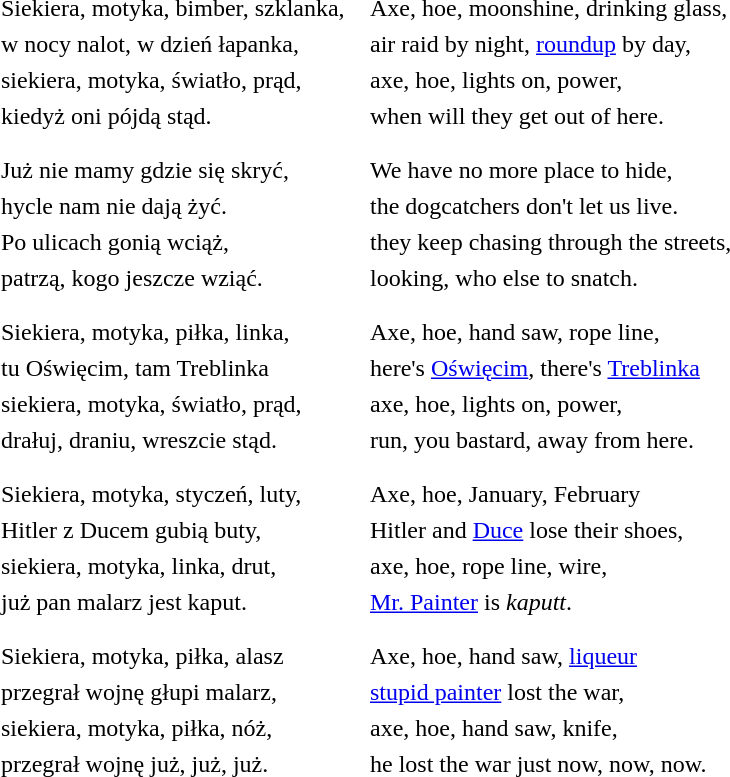<table cellpadding=2 style="background:transparent;">
<tr>
<th width="240"></th>
<th width="250"></th>
</tr>
<tr>
<td>Siekiera, motyka, bimber, szklanka,</td>
<td>Axe, hoe, moonshine, drinking glass,</td>
</tr>
<tr>
<td>w nocy nalot, w dzień łapanka,</td>
<td>air raid by night, <a href='#'>roundup</a> by day,</td>
</tr>
<tr>
<td>siekiera, motyka, światło, prąd,</td>
<td>axe, hoe, lights on, power,</td>
</tr>
<tr>
<td>kiedyż oni pójdą stąd.</td>
<td>when will they get out of here.</td>
</tr>
<tr>
<td></td>
<td></td>
<td></td>
</tr>
<tr>
<td></td>
<td></td>
</tr>
<tr>
<td>Już nie mamy gdzie się skryć,</td>
<td>We have no more place to hide,</td>
</tr>
<tr>
<td>hycle nam nie dają żyć.</td>
<td>the dogcatchers don't let us live.</td>
</tr>
<tr>
<td>Po ulicach gonią wciąż,</td>
<td>they keep chasing through the streets,</td>
</tr>
<tr>
<td>patrzą, kogo jeszcze wziąć.</td>
<td>looking, who else to snatch.</td>
</tr>
<tr>
<td></td>
<td></td>
</tr>
<tr>
<td></td>
<td></td>
</tr>
<tr>
<td>Siekiera, motyka, piłka, linka,</td>
<td>Axe, hoe, hand saw, rope line,</td>
</tr>
<tr>
<td>tu Oświęcim, tam Treblinka</td>
<td>here's <a href='#'>Oświęcim</a>, there's <a href='#'>Treblinka</a></td>
</tr>
<tr>
<td>siekiera, motyka, światło, prąd,</td>
<td>axe, hoe, lights on, power,</td>
</tr>
<tr>
<td>drałuj, draniu, wreszcie stąd.</td>
<td>run, you bastard, away from here.</td>
</tr>
<tr>
<td></td>
<td></td>
</tr>
<tr>
<td></td>
<td></td>
</tr>
<tr>
<td>Siekiera, motyka, styczeń, luty,</td>
<td>Axe, hoe, January, February</td>
</tr>
<tr>
<td>Hitler z Ducem gubią buty,</td>
<td>Hitler and <a href='#'>Duce</a> lose their shoes,</td>
</tr>
<tr>
<td>siekiera, motyka, linka, drut,</td>
<td>axe, hoe, rope line, wire,</td>
</tr>
<tr>
<td>już pan malarz jest kaput.</td>
<td><a href='#'>Mr. Painter</a> is <em>kaputt</em>.</td>
</tr>
<tr>
<td></td>
<td></td>
</tr>
<tr>
<td></td>
<td></td>
</tr>
<tr>
<td>Siekiera, motyka, piłka, alasz</td>
<td>Axe, hoe, hand saw, <a href='#'>liqueur</a></td>
</tr>
<tr>
<td>przegrał wojnę głupi malarz,</td>
<td><a href='#'>stupid painter</a> lost the war,</td>
</tr>
<tr>
<td>siekiera, motyka, piłka, nóż,</td>
<td>axe, hoe, hand saw, knife,</td>
</tr>
<tr>
<td>przegrał wojnę już, już, już.</td>
<td>he lost the war just now, now, now.</td>
</tr>
</table>
